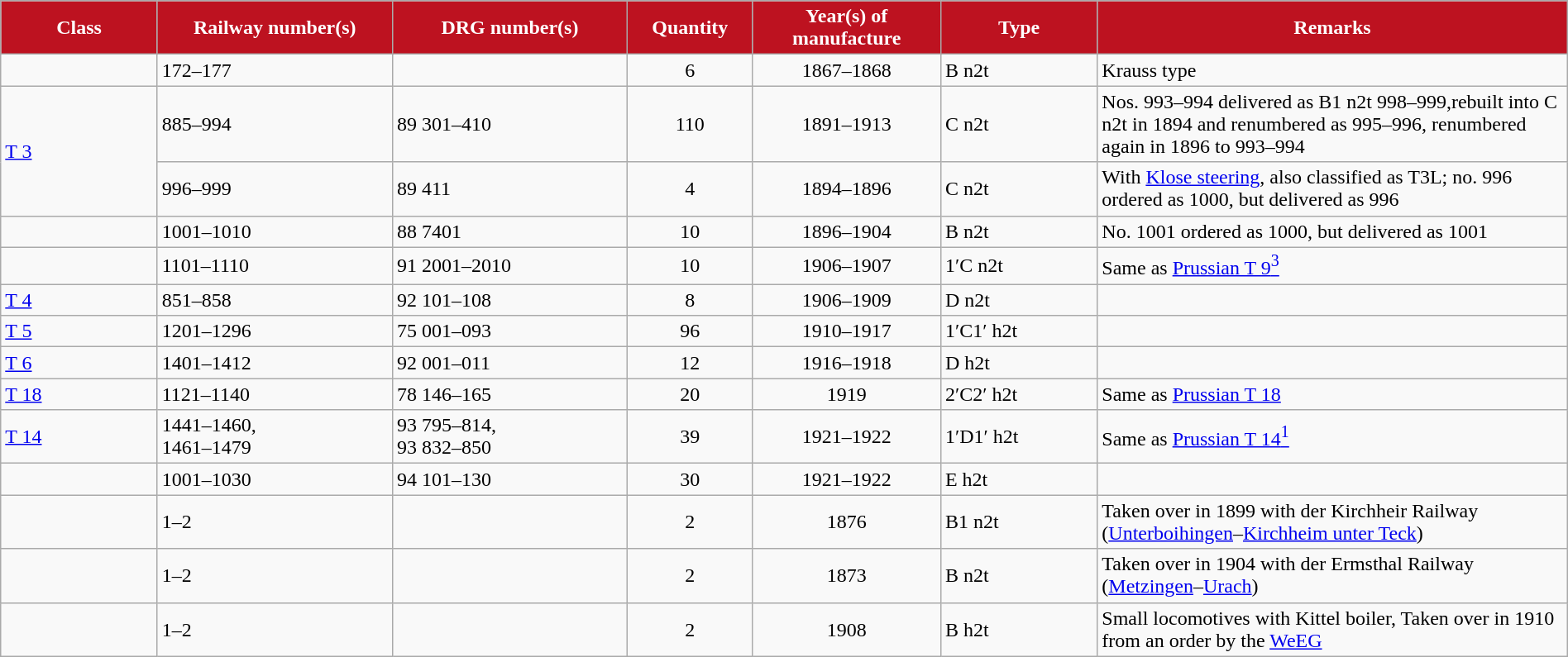<table class="wikitable"  width="100%">
<tr>
<th style="color:#ffffff; background:#bd1220" width="10%">Class</th>
<th style="color:#ffffff; background:#bd1220" width="15%">Railway number(s)</th>
<th style="color:#ffffff; background:#bd1220" width="15%">DRG number(s)</th>
<th style="color:#ffffff; background:#bd1220" width="8%">Quantity</th>
<th style="color:#ffffff; background:#bd1220" width="12%">Year(s) of manufacture</th>
<th style="color:#ffffff; background:#bd1220" width="10%">Type</th>
<th style="color:#ffffff; background:#bd1220" width="30%">Remarks</th>
</tr>
<tr>
<td></td>
<td>172–177</td>
<td></td>
<td align="center">6</td>
<td align="center">1867–1868</td>
<td>B n2t</td>
<td>Krauss type</td>
</tr>
<tr>
<td rowspan="2"><a href='#'>T 3</a></td>
<td>885–994</td>
<td>89 301–410</td>
<td align="center">110</td>
<td align="center">1891–1913</td>
<td>C n2t</td>
<td>Nos. 993–994 delivered as B1 n2t 998–999,rebuilt into C n2t in 1894 and renumbered as 995–996, renumbered again in 1896 to 993–994</td>
</tr>
<tr>
<td>996–999</td>
<td>89 411</td>
<td align="center">4</td>
<td align="center">1894–1896</td>
<td>C n2t</td>
<td>With <a href='#'>Klose steering</a>, also classified as T3L; no. 996 ordered as 1000, but delivered as 996</td>
</tr>
<tr>
<td></td>
<td>1001–1010</td>
<td>88 7401</td>
<td align="center">10</td>
<td align="center">1896–1904</td>
<td>B n2t</td>
<td>No. 1001 ordered as 1000, but delivered as 1001</td>
</tr>
<tr>
<td></td>
<td>1101–1110</td>
<td>91 2001–2010</td>
<td align="center">10</td>
<td align="center">1906–1907</td>
<td>1′C n2t</td>
<td>Same as <a href='#'>Prussian T 9<sup>3</sup></a></td>
</tr>
<tr>
<td><a href='#'>T 4</a></td>
<td>851–858</td>
<td>92 101–108</td>
<td align="center">8</td>
<td align="center">1906–1909</td>
<td>D n2t</td>
<td></td>
</tr>
<tr>
<td><a href='#'>T 5</a></td>
<td>1201–1296</td>
<td>75 001–093</td>
<td align="center">96</td>
<td align="center">1910–1917</td>
<td>1′C1′ h2t</td>
<td></td>
</tr>
<tr>
<td><a href='#'>T 6</a></td>
<td>1401–1412</td>
<td>92 001–011</td>
<td align="center">12</td>
<td align="center">1916–1918</td>
<td>D h2t</td>
<td></td>
</tr>
<tr>
<td><a href='#'>T 18</a></td>
<td>1121–1140</td>
<td>78 146–165</td>
<td align="center">20</td>
<td align="center">1919</td>
<td>2′C2′ h2t</td>
<td>Same as <a href='#'>Prussian T 18</a></td>
</tr>
<tr>
<td><a href='#'>T 14</a></td>
<td>1441–1460, <br>1461–1479</td>
<td>93 795–814, <br>93 832–850</td>
<td align="center">39</td>
<td align="center">1921–1922</td>
<td>1′D1′ h2t</td>
<td>Same as <a href='#'>Prussian T 14<sup>1</sup></a></td>
</tr>
<tr>
<td></td>
<td>1001–1030</td>
<td>94 101–130</td>
<td align="center">30</td>
<td align="center">1921–1922</td>
<td>E h2t</td>
<td></td>
</tr>
<tr>
<td></td>
<td>1–2</td>
<td></td>
<td align="center">2</td>
<td align="center">1876</td>
<td>B1 n2t</td>
<td>Taken over in 1899 with der Kirchheir Railway (<a href='#'>Unterboihingen</a>–<a href='#'>Kirchheim unter Teck</a>)</td>
</tr>
<tr>
<td></td>
<td>1–2</td>
<td></td>
<td align="center">2</td>
<td align="center">1873</td>
<td>B n2t</td>
<td>Taken over in 1904 with der Ermsthal Railway (<a href='#'>Metzingen</a>–<a href='#'>Urach</a>)</td>
</tr>
<tr>
<td></td>
<td>1–2</td>
<td></td>
<td align="center">2</td>
<td align="center">1908</td>
<td>B h2t</td>
<td>Small locomotives with Kittel boiler, Taken over in 1910 from an order by the <a href='#'>WeEG</a></td>
</tr>
</table>
